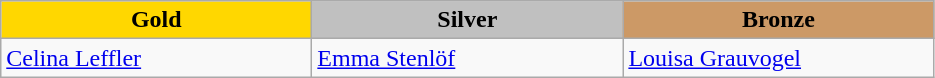<table class="wikitable" style="text-align:left">
<tr align="center">
<td width=200 bgcolor=gold><strong>Gold</strong></td>
<td width=200 bgcolor=silver><strong>Silver</strong></td>
<td width=200 bgcolor=CC9966><strong>Bronze</strong></td>
</tr>
<tr>
<td><a href='#'>Celina Leffler</a><br></td>
<td><a href='#'>Emma Stenlöf</a><br></td>
<td><a href='#'>Louisa Grauvogel</a><br></td>
</tr>
</table>
